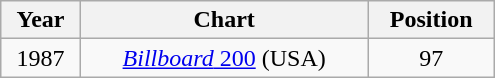<table class="wikitable" width="330px">
<tr>
<th align="center">Year</th>
<th align="center">Chart</th>
<th align="center">Position</th>
</tr>
<tr>
<td align="center">1987</td>
<td align="center"><a href='#'><em>Billboard</em> 200</a> (USA)</td>
<td align="center">97</td>
</tr>
</table>
